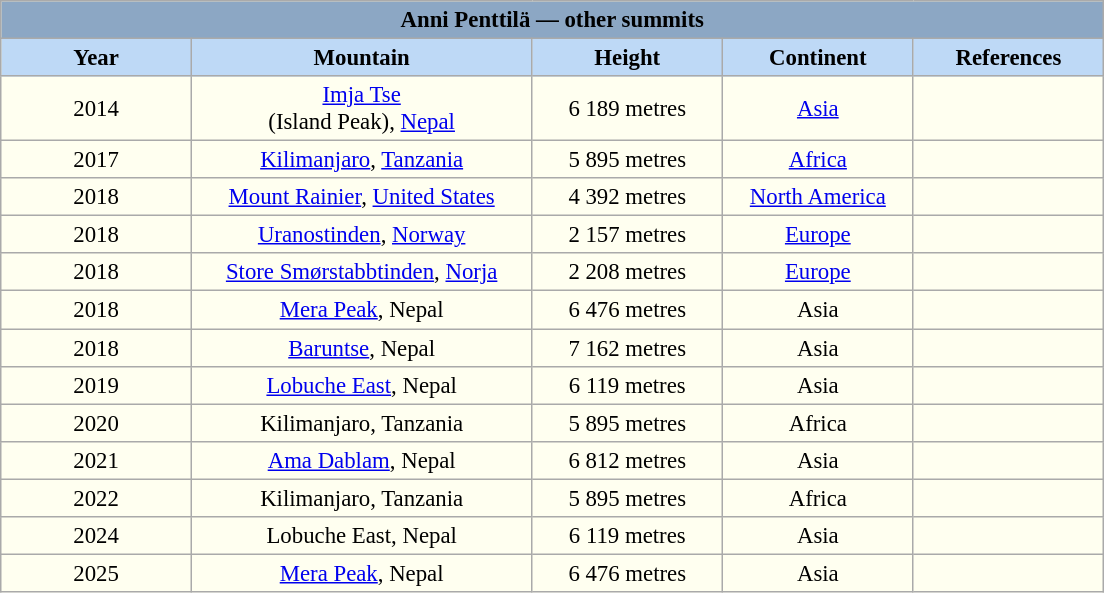<table class="wikitable" style="font-size:95%; text-align:center; background:#FFFFF0">
<tr>
<td style="background:#8CA7C4;" colspan=5><strong>Anni Penttilä — other summits</strong></td>
</tr>
<tr>
<th width=120 style=background:#BED9F6>Year</th>
<th width=220 style=background:#BED9F6>Mountain</th>
<th width=120 style=background:#BED9F6>Height</th>
<th width=120 style=background:#BED9F6>Continent</th>
<th width=120 style=background:#BED9F6>References</th>
</tr>
<tr>
<td>2014</td>
<td><a href='#'>Imja Tse</a><br>(Island Peak), <a href='#'>Nepal</a></td>
<td>6 189 metres</td>
<td><a href='#'>Asia</a></td>
<td></td>
</tr>
<tr>
<td>2017</td>
<td><a href='#'>Kilimanjaro</a>, <a href='#'>Tanzania</a></td>
<td>5 895 metres</td>
<td><a href='#'>Africa</a></td>
<td></td>
</tr>
<tr>
<td>2018</td>
<td><a href='#'>Mount Rainier</a>, <a href='#'>United States</a></td>
<td>4 392 metres</td>
<td><a href='#'>North America</a></td>
<td></td>
</tr>
<tr>
<td>2018</td>
<td><a href='#'>Uranostinden</a>, <a href='#'>Norway</a></td>
<td>2 157 metres</td>
<td><a href='#'>Europe</a></td>
<td></td>
</tr>
<tr>
<td>2018</td>
<td><a href='#'>Store Smørstabbtinden</a>, <a href='#'>Norja</a></td>
<td>2 208 metres</td>
<td><a href='#'>Europe</a></td>
<td></td>
</tr>
<tr>
<td>2018</td>
<td><a href='#'>Mera Peak</a>, Nepal</td>
<td>6 476 metres</td>
<td>Asia</td>
<td></td>
</tr>
<tr>
<td>2018</td>
<td><a href='#'>Baruntse</a>, Nepal</td>
<td>7 162 metres</td>
<td>Asia</td>
<td></td>
</tr>
<tr>
<td>2019</td>
<td><a href='#'>Lobuche East</a>, Nepal</td>
<td>6 119 metres</td>
<td>Asia</td>
<td></td>
</tr>
<tr>
<td>2020</td>
<td>Kilimanjaro, Tanzania</td>
<td>5 895 metres</td>
<td>Africa</td>
<td></td>
</tr>
<tr>
<td>2021</td>
<td><a href='#'>Ama Dablam</a>, Nepal</td>
<td>6 812 metres</td>
<td>Asia</td>
<td></td>
</tr>
<tr>
<td>2022</td>
<td>Kilimanjaro, Tanzania</td>
<td>5 895 metres</td>
<td>Africa</td>
<td></td>
</tr>
<tr>
<td>2024</td>
<td>Lobuche East, Nepal</td>
<td>6 119 metres</td>
<td>Asia</td>
<td></td>
</tr>
<tr>
<td>2025</td>
<td><a href='#'>Mera Peak</a>, Nepal</td>
<td>6 476 metres</td>
<td>Asia</td>
<td></td>
</tr>
</table>
